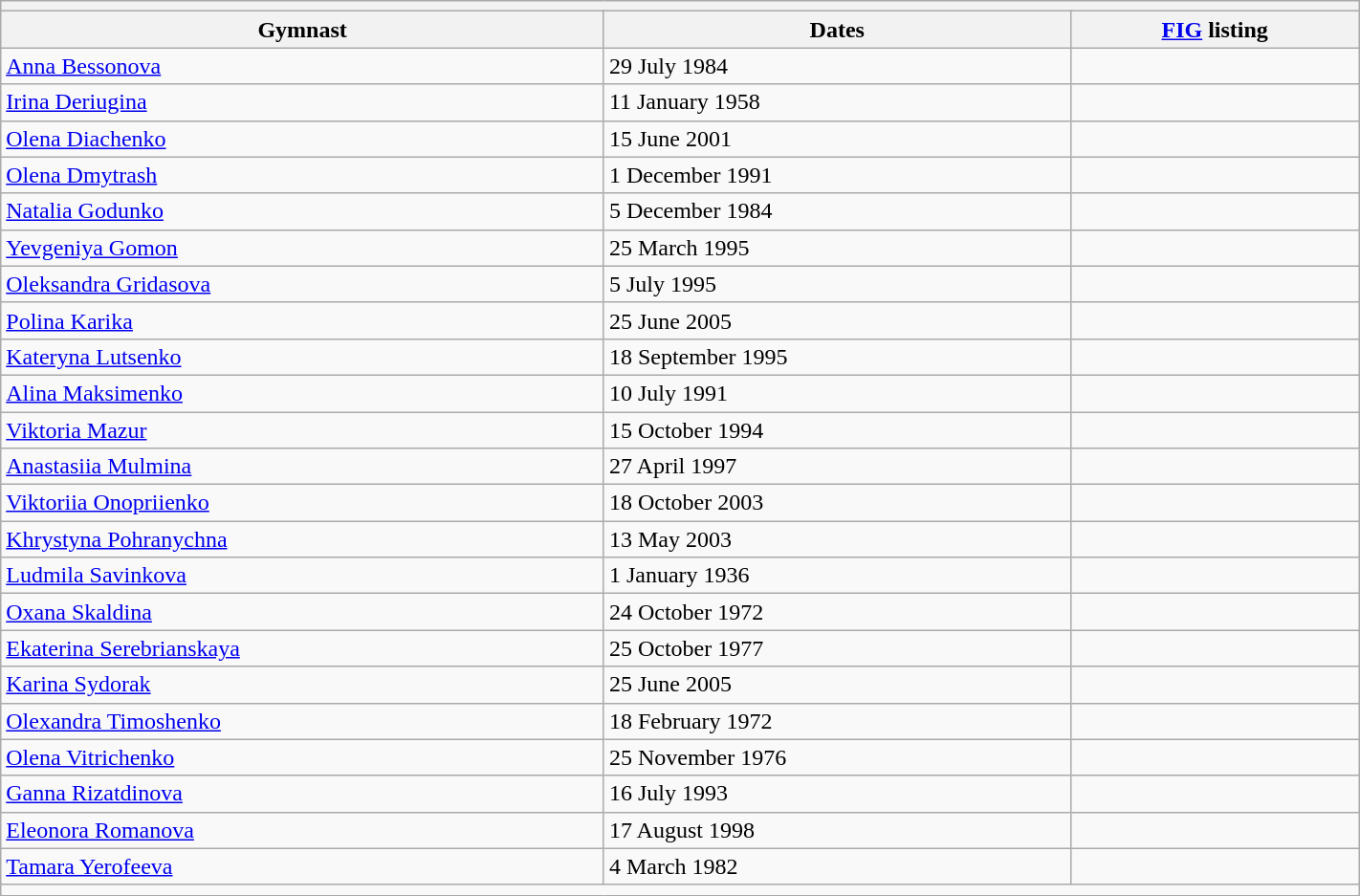<table class="wikitable mw-collapsible mw-collapsed" width="75%">
<tr>
<th colspan="3"></th>
</tr>
<tr>
<th>Gymnast</th>
<th>Dates</th>
<th><a href='#'>FIG</a> listing</th>
</tr>
<tr>
<td><a href='#'>Anna Bessonova</a></td>
<td>29 July 1984</td>
<td></td>
</tr>
<tr>
<td><a href='#'>Irina Deriugina</a></td>
<td>11 January 1958</td>
<td></td>
</tr>
<tr>
<td><a href='#'>Olena Diachenko</a></td>
<td>15 June 2001</td>
<td></td>
</tr>
<tr>
<td><a href='#'>Olena Dmytrash</a></td>
<td>1 December 1991</td>
<td></td>
</tr>
<tr>
<td><a href='#'>Natalia Godunko</a></td>
<td>5 December 1984</td>
<td></td>
</tr>
<tr>
<td><a href='#'>Yevgeniya Gomon</a></td>
<td>25 March 1995</td>
<td></td>
</tr>
<tr>
<td><a href='#'>Oleksandra Gridasova</a></td>
<td>5 July 1995</td>
<td></td>
</tr>
<tr>
<td><a href='#'>Polina Karika</a></td>
<td>25 June 2005</td>
<td></td>
</tr>
<tr>
<td><a href='#'>Kateryna Lutsenko</a></td>
<td>18 September 1995</td>
<td></td>
</tr>
<tr>
<td><a href='#'>Alina Maksimenko</a></td>
<td>10 July 1991</td>
<td></td>
</tr>
<tr>
<td><a href='#'>Viktoria Mazur</a></td>
<td>15 October 1994</td>
<td></td>
</tr>
<tr>
<td><a href='#'>Anastasiia Mulmina</a></td>
<td>27 April 1997</td>
<td></td>
</tr>
<tr>
<td><a href='#'>Viktoriia Onopriienko</a></td>
<td>18 October 2003</td>
<td></td>
</tr>
<tr>
<td><a href='#'>Khrystyna Pohranychna</a></td>
<td>13 May 2003</td>
<td></td>
</tr>
<tr>
<td><a href='#'>Ludmila Savinkova</a></td>
<td>1 January 1936</td>
<td></td>
</tr>
<tr>
<td><a href='#'>Oxana Skaldina</a></td>
<td>24 October 1972</td>
<td></td>
</tr>
<tr>
<td><a href='#'>Ekaterina Serebrianskaya</a></td>
<td>25 October 1977</td>
<td></td>
</tr>
<tr>
<td><a href='#'>Karina Sydorak</a></td>
<td>25 June 2005</td>
<td></td>
</tr>
<tr>
<td><a href='#'>Olexandra Timoshenko</a></td>
<td>18 February 1972</td>
<td></td>
</tr>
<tr>
<td><a href='#'>Olena Vitrichenko</a></td>
<td>25 November 1976</td>
<td></td>
</tr>
<tr>
<td><a href='#'>Ganna Rizatdinova</a></td>
<td>16 July 1993</td>
<td></td>
</tr>
<tr>
<td><a href='#'>Eleonora Romanova</a></td>
<td>17 August 1998</td>
<td></td>
</tr>
<tr>
<td><a href='#'>Tamara Yerofeeva</a></td>
<td>4 March 1982</td>
<td></td>
</tr>
<tr>
<td colspan="3"></td>
</tr>
</table>
